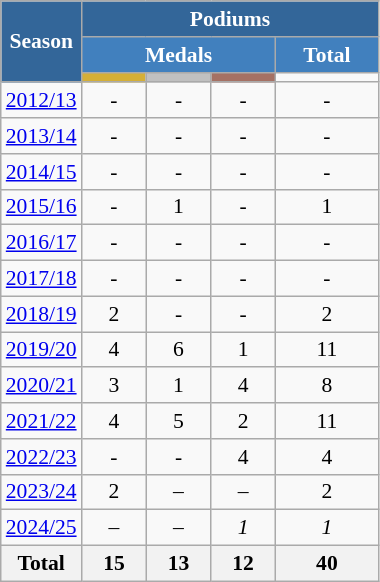<table class="wikitable" style="font-size:90%; text-align:center; border:grey solid 1px; border-collapse:collapse;" width="20%">
<tr style="background-color:#369; color:white;">
<td rowspan="3" colspan="1" width="12%"><strong>Season</strong></td>
<td colspan="10"><strong>Podiums</strong></td>
</tr>
<tr style="background-color:#4180be; color:white;">
<th style="background:#4180be;" width="100" colspan="3">Medals</th>
<th style="background:#4180be;" width="50" colspan="4">Total</th>
</tr>
<tr>
<td align="center" bgcolor="#d4af37"></td>
<td align="center" bgcolor="silver"></td>
<td align="center" bgcolor="#a57164"></td>
<td></td>
</tr>
<tr>
<td><a href='#'>2012/13</a></td>
<td>-</td>
<td>-</td>
<td>-</td>
<td>-</td>
</tr>
<tr>
<td><a href='#'>2013/14</a></td>
<td>-</td>
<td>-</td>
<td>-</td>
<td>-</td>
</tr>
<tr>
<td><a href='#'>2014/15</a></td>
<td>-</td>
<td>-</td>
<td>-</td>
<td>-</td>
</tr>
<tr>
<td><a href='#'>2015/16</a></td>
<td>-</td>
<td>1</td>
<td>-</td>
<td>1</td>
</tr>
<tr>
<td><a href='#'>2016/17</a></td>
<td>-</td>
<td>-</td>
<td>-</td>
<td>-</td>
</tr>
<tr>
<td><a href='#'>2017/18</a></td>
<td>-</td>
<td>-</td>
<td>-</td>
<td>-</td>
</tr>
<tr>
<td><a href='#'>2018/19</a></td>
<td>2</td>
<td>-</td>
<td>-</td>
<td>2</td>
</tr>
<tr>
<td><a href='#'>2019/20</a></td>
<td>4</td>
<td>6</td>
<td>1</td>
<td>11</td>
</tr>
<tr>
<td><a href='#'>2020/21</a></td>
<td>3</td>
<td>1</td>
<td>4</td>
<td>8</td>
</tr>
<tr>
<td><a href='#'>2021/22</a></td>
<td>4</td>
<td>5</td>
<td>2</td>
<td>11</td>
</tr>
<tr>
<td><a href='#'>2022/23</a></td>
<td>-</td>
<td>-</td>
<td>4</td>
<td>4</td>
</tr>
<tr>
<td><a href='#'>2023/24</a></td>
<td>2</td>
<td>–</td>
<td>–</td>
<td>2</td>
</tr>
<tr>
<td><a href='#'>2024/25</a></td>
<td>–</td>
<td>–</td>
<td><em>1</em></td>
<td><em>1</em></td>
</tr>
<tr>
<th>Total</th>
<th>15</th>
<th>13</th>
<th>12</th>
<th>40</th>
</tr>
</table>
